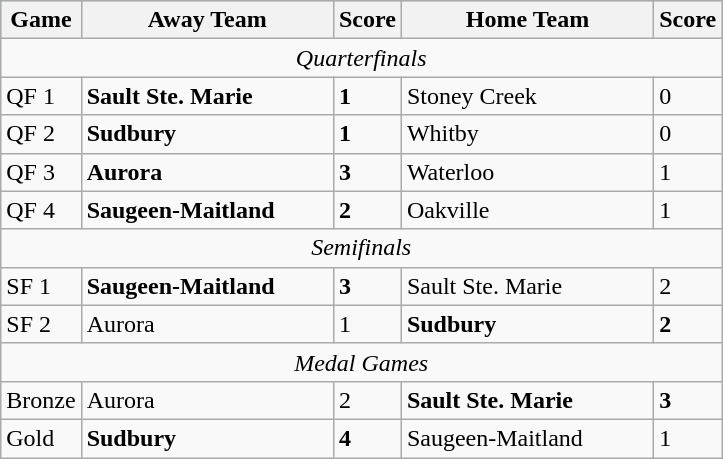<table class="wikitable">
<tr style="background:lightblue;">
<th>Game</th>
<th width=35%>Away Team</th>
<th>Score</th>
<th width=35%>Home Team</th>
<th>Score</th>
</tr>
<tr style="text-align:center;">
<td colspan="5"><em>Quarterfinals</em></td>
</tr>
<tr>
<td>QF 1</td>
<td><strong>Sault Ste. Marie</strong></td>
<td><strong>1</strong></td>
<td>Stoney Creek</td>
<td>0</td>
</tr>
<tr>
<td>QF 2</td>
<td><strong>Sudbury</strong></td>
<td><strong>1</strong></td>
<td>Whitby</td>
<td>0</td>
</tr>
<tr>
<td>QF 3</td>
<td><strong>Aurora</strong></td>
<td><strong>3</strong></td>
<td>Waterloo</td>
<td>1</td>
</tr>
<tr>
<td>QF 4</td>
<td><strong>Saugeen-Maitland</strong></td>
<td><strong>2</strong></td>
<td>Oakville</td>
<td>1</td>
</tr>
<tr style="text-align:center;">
<td colspan="5"><em>Semifinals</em></td>
</tr>
<tr>
<td>SF 1</td>
<td><strong>Saugeen-Maitland</strong></td>
<td><strong>3</strong></td>
<td>Sault Ste. Marie</td>
<td>2</td>
</tr>
<tr>
<td>SF 2</td>
<td>Aurora</td>
<td>1</td>
<td><strong>Sudbury</strong></td>
<td><strong>2</strong></td>
</tr>
<tr style="text-align:center;">
<td colspan="5"><em>Medal Games</em></td>
</tr>
<tr>
<td>Bronze</td>
<td>Aurora</td>
<td>2</td>
<td><strong>Sault Ste. Marie</strong></td>
<td><strong>3</strong></td>
</tr>
<tr>
<td>Gold</td>
<td><strong>Sudbury</strong></td>
<td><strong>4</strong></td>
<td>Saugeen-Maitland</td>
<td>1</td>
</tr>
</table>
